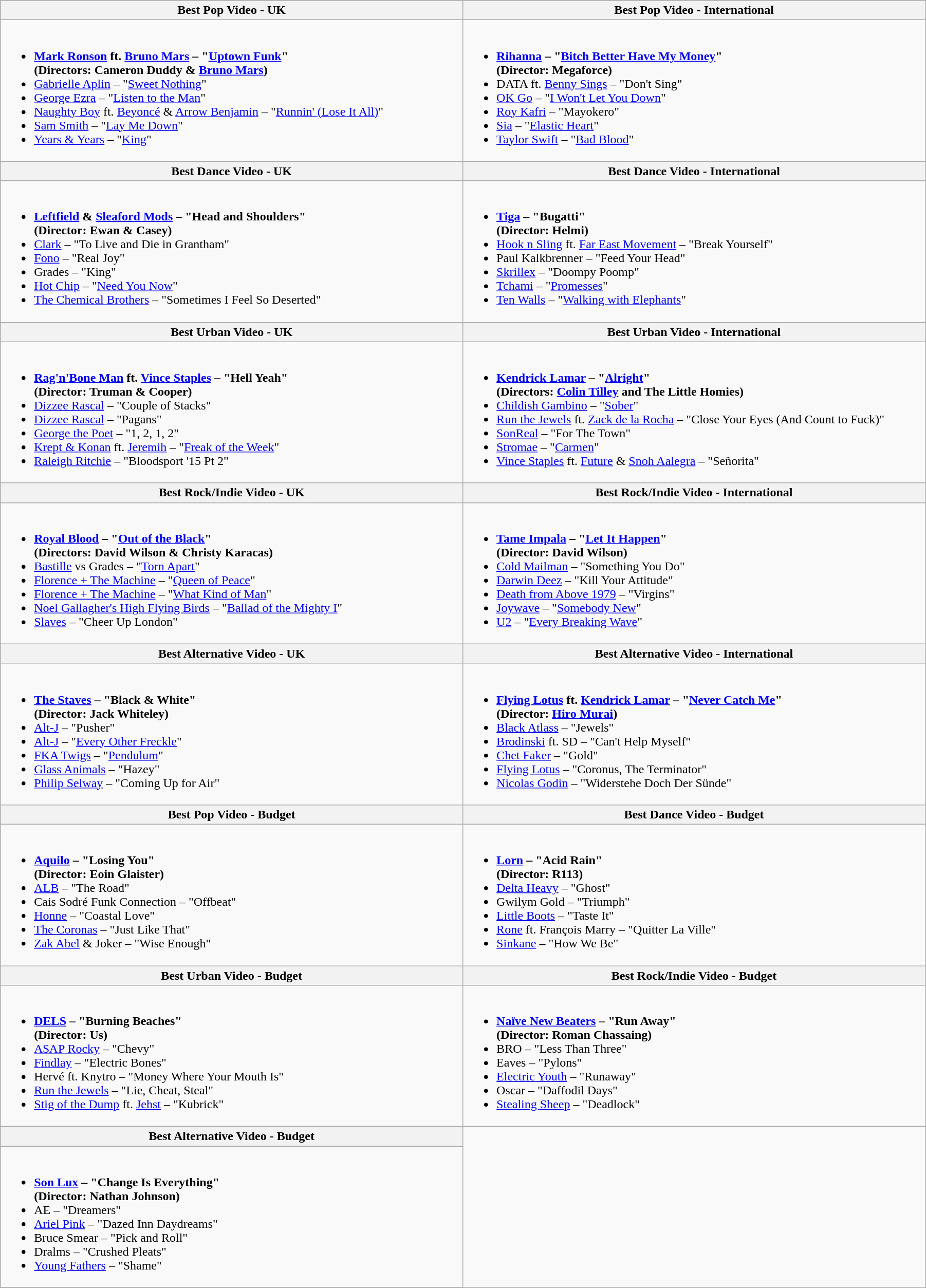<table class="wikitable" style="width:95%">
<tr bgcolor="#bebebe">
<th width="50%">Best Pop Video - UK</th>
<th width="50%">Best Pop Video - International</th>
</tr>
<tr>
<td valign="top"><br><ul><li><strong><a href='#'>Mark Ronson</a> ft. <a href='#'>Bruno Mars</a> – "<a href='#'>Uptown Funk</a>"<br>(Directors: Cameron Duddy & <a href='#'>Bruno Mars</a>)</strong></li><li><a href='#'>Gabrielle Aplin</a> – "<a href='#'>Sweet Nothing</a>"</li><li><a href='#'>George Ezra</a> – "<a href='#'>Listen to the Man</a>"</li><li><a href='#'>Naughty Boy</a> ft. <a href='#'>Beyoncé</a> & <a href='#'>Arrow Benjamin</a> – "<a href='#'>Runnin' (Lose It All)</a>"</li><li><a href='#'>Sam Smith</a> – "<a href='#'>Lay Me Down</a>"</li><li><a href='#'>Years & Years</a> – "<a href='#'>King</a>"</li></ul></td>
<td valign="top"><br><ul><li><strong><a href='#'>Rihanna</a> – "<a href='#'>Bitch Better Have My Money</a>"<br>(Director: Megaforce)</strong></li><li>DATA ft. <a href='#'>Benny Sings</a> – "Don't Sing"</li><li><a href='#'>OK Go</a> – "<a href='#'>I Won't Let You Down</a>"</li><li><a href='#'>Roy Kafri</a> – "Mayokero"</li><li><a href='#'>Sia</a> – "<a href='#'>Elastic Heart</a>"</li><li><a href='#'>Taylor Swift</a> – "<a href='#'>Bad Blood</a>"</li></ul></td>
</tr>
<tr>
<th width="50%">Best Dance Video - UK</th>
<th width="50%">Best Dance Video - International</th>
</tr>
<tr>
<td valign="top"><br><ul><li><strong><a href='#'>Leftfield</a> & <a href='#'>Sleaford Mods</a> – "Head and Shoulders"<br>(Director: Ewan & Casey)</strong></li><li><a href='#'>Clark</a> – "To Live and Die in Grantham"</li><li><a href='#'>Fono</a> – "Real Joy"</li><li>Grades – "King"</li><li><a href='#'>Hot Chip</a> – "<a href='#'>Need You Now</a>"</li><li><a href='#'>The Chemical Brothers</a> – "Sometimes I Feel So Deserted"</li></ul></td>
<td valign="top"><br><ul><li><strong><a href='#'>Tiga</a> – "Bugatti"<br>(Director: Helmi)</strong></li><li><a href='#'>Hook n Sling</a> ft. <a href='#'>Far East Movement</a> – "Break Yourself"</li><li>Paul Kalkbrenner – "Feed Your Head"</li><li><a href='#'>Skrillex</a> – "Doompy Poomp"</li><li><a href='#'>Tchami</a> – "<a href='#'>Promesses</a>"</li><li><a href='#'>Ten Walls</a> – "<a href='#'>Walking with Elephants</a>"</li></ul></td>
</tr>
<tr>
<th width="50%">Best Urban Video - UK</th>
<th width="50%">Best Urban Video - International</th>
</tr>
<tr>
<td valign="top"><br><ul><li><strong><a href='#'>Rag'n'Bone Man</a> ft. <a href='#'>Vince Staples</a> – "Hell Yeah"<br>(Director: Truman & Cooper)</strong></li><li><a href='#'>Dizzee Rascal</a> – "Couple of Stacks"</li><li><a href='#'>Dizzee Rascal</a> – "Pagans"</li><li><a href='#'>George the Poet</a> – "1, 2, 1, 2"</li><li><a href='#'>Krept & Konan</a> ft. <a href='#'>Jeremih</a> – "<a href='#'>Freak of the Week</a>"</li><li><a href='#'>Raleigh Ritchie</a> – "Bloodsport '15 Pt 2"</li></ul></td>
<td valign="top"><br><ul><li><strong><a href='#'>Kendrick Lamar</a> – "<a href='#'>Alright</a>"<br>(Directors: <a href='#'>Colin Tilley</a> and The Little Homies)</strong></li><li><a href='#'>Childish Gambino</a> – "<a href='#'>Sober</a>"</li><li><a href='#'>Run the Jewels</a> ft. <a href='#'>Zack de la Rocha</a> – "Close Your Eyes (And Count to Fuck)"</li><li><a href='#'>SonReal</a> – "For The Town"</li><li><a href='#'>Stromae</a> – "<a href='#'>Carmen</a>"</li><li><a href='#'>Vince Staples</a> ft. <a href='#'>Future</a> & <a href='#'>Snoh Aalegra</a> – "Señorita"</li></ul></td>
</tr>
<tr>
<th width="50%">Best Rock/Indie Video - UK</th>
<th width="50%">Best Rock/Indie Video - International</th>
</tr>
<tr>
<td valign="top"><br><ul><li><strong><a href='#'>Royal Blood</a> – "<a href='#'>Out of the Black</a>"<br>(Directors: David Wilson & Christy Karacas)</strong></li><li><a href='#'>Bastille</a> vs Grades – "<a href='#'>Torn Apart</a>"</li><li><a href='#'>Florence + The Machine</a> – "<a href='#'>Queen of Peace</a>"</li><li><a href='#'>Florence + The Machine</a> – "<a href='#'>What Kind of Man</a>"</li><li><a href='#'>Noel Gallagher's High Flying Birds</a> – "<a href='#'>Ballad of the Mighty I</a>"</li><li><a href='#'>Slaves</a> – "Cheer Up London"</li></ul></td>
<td valign="top"><br><ul><li><strong><a href='#'>Tame Impala</a> – "<a href='#'>Let It Happen</a>"<br>(Director: David Wilson)</strong></li><li><a href='#'>Cold Mailman</a> – "Something You Do"</li><li><a href='#'>Darwin Deez</a> – "Kill Your Attitude"</li><li><a href='#'>Death from Above 1979</a> – "Virgins"</li><li><a href='#'>Joywave</a> – "<a href='#'>Somebody New</a>"</li><li><a href='#'>U2</a> – "<a href='#'>Every Breaking Wave</a>"</li></ul></td>
</tr>
<tr>
<th width="50%">Best Alternative Video - UK</th>
<th width="50%">Best Alternative Video - International</th>
</tr>
<tr>
<td valign="top"><br><ul><li><strong><a href='#'>The Staves</a> – "Black & White"<br>(Director: Jack Whiteley)</strong></li><li><a href='#'>Alt-J</a> – "Pusher"</li><li><a href='#'>Alt-J</a> – "<a href='#'>Every Other Freckle</a>"</li><li><a href='#'>FKA Twigs</a> – "<a href='#'>Pendulum</a>"</li><li><a href='#'>Glass Animals</a> – "Hazey"</li><li><a href='#'>Philip Selway</a> – "Coming Up for Air"</li></ul></td>
<td valign="top"><br><ul><li><strong><a href='#'>Flying Lotus</a> ft. <a href='#'>Kendrick Lamar</a> – "<a href='#'>Never Catch Me</a>"<br>(Director: <a href='#'>Hiro Murai</a>)</strong></li><li><a href='#'>Black Atlass</a> – "Jewels"</li><li><a href='#'>Brodinski</a> ft. SD – "Can't Help Myself"</li><li><a href='#'>Chet Faker</a> – "Gold"</li><li><a href='#'>Flying Lotus</a> – "Coronus, The Terminator"</li><li><a href='#'>Nicolas Godin</a> – "Widerstehe Doch Der Sünde"</li></ul></td>
</tr>
<tr>
<th width="50%">Best Pop Video - Budget</th>
<th width="50%">Best Dance Video - Budget</th>
</tr>
<tr>
<td valign="top"><br><ul><li><strong><a href='#'>Aquilo</a> – "Losing You"<br>(Director: Eoin Glaister)</strong></li><li><a href='#'>ALB</a> – "The Road"</li><li>Cais Sodré Funk Connection – "Offbeat"</li><li><a href='#'>Honne</a> – "Coastal Love"</li><li><a href='#'>The Coronas</a> – "Just Like That"</li><li><a href='#'>Zak Abel</a> & Joker – "Wise Enough"</li></ul></td>
<td valign="top"><br><ul><li><strong><a href='#'>Lorn</a> – "Acid Rain"<br>(Director: R113)</strong></li><li><a href='#'>Delta Heavy</a> – "Ghost"</li><li>Gwilym Gold – "Triumph"</li><li><a href='#'>Little Boots</a> – "Taste It"</li><li><a href='#'>Rone</a> ft. François Marry – "Quitter La Ville"</li><li><a href='#'>Sinkane</a> – "How We Be"</li></ul></td>
</tr>
<tr>
<th width="50%">Best Urban Video - Budget</th>
<th width="50%">Best Rock/Indie Video - Budget</th>
</tr>
<tr>
<td valign="top"><br><ul><li><strong><a href='#'>DELS</a> – "Burning Beaches"<br>(Director: Us)</strong></li><li><a href='#'>A$AP Rocky</a> – "Chevy"</li><li><a href='#'>Findlay</a> – "Electric Bones"</li><li>Hervé ft. Knytro – "Money Where Your Mouth Is"</li><li><a href='#'>Run the Jewels</a> – "Lie, Cheat, Steal"</li><li><a href='#'>Stig of the Dump</a> ft. <a href='#'>Jehst</a> – "Kubrick"</li></ul></td>
<td valign="top"><br><ul><li><strong><a href='#'>Naïve New Beaters</a> – "Run Away"<br>(Director: Roman Chassaing)</strong></li><li>BRO – "Less Than Three"</li><li>Eaves – "Pylons"</li><li><a href='#'>Electric Youth</a> – "Runaway"</li><li>Oscar – "Daffodil Days"</li><li><a href='#'>Stealing Sheep</a> – "Deadlock"</li></ul></td>
</tr>
<tr>
<th width="50%">Best Alternative Video - Budget</th>
</tr>
<tr>
<td valign="top"><br><ul><li><strong><a href='#'>Son Lux</a> – "Change Is Everything"<br>(Director: Nathan Johnson)</strong></li><li>AE – "Dreamers"</li><li><a href='#'>Ariel Pink</a> – "Dazed Inn Daydreams"</li><li>Bruce Smear – "Pick and Roll"</li><li>Dralms – "Crushed Pleats"</li><li><a href='#'>Young Fathers</a> – "Shame"</li></ul></td>
</tr>
<tr>
</tr>
</table>
